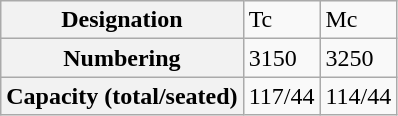<table class="wikitable">
<tr>
<th>Designation</th>
<td>Tc</td>
<td>Mc</td>
</tr>
<tr>
<th>Numbering</th>
<td>3150</td>
<td>3250</td>
</tr>
<tr>
<th>Capacity (total/seated)</th>
<td>117/44</td>
<td>114/44</td>
</tr>
</table>
